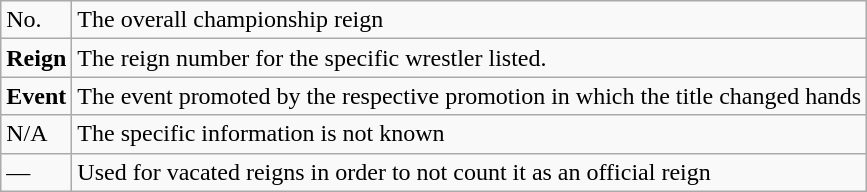<table class="wikitable">
<tr>
<td>No.</td>
<td>The overall championship reign</td>
</tr>
<tr>
<td><strong>Reign</strong></td>
<td>The reign number for the specific wrestler listed.</td>
</tr>
<tr>
<td><strong>Event</strong></td>
<td>The event promoted by the respective promotion in which the title changed hands</td>
</tr>
<tr>
<td>N/A</td>
<td>The specific information is not known</td>
</tr>
<tr>
<td>—</td>
<td>Used for vacated reigns in order to not count it as an official reign</td>
</tr>
</table>
